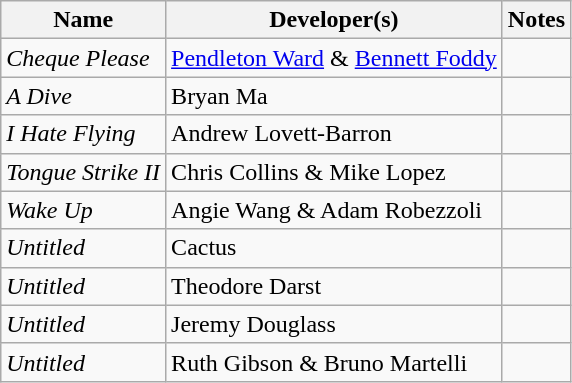<table class="wikitable sortable">
<tr>
<th>Name</th>
<th>Developer(s)</th>
<th class="unsortable">Notes</th>
</tr>
<tr>
<td><em>Cheque Please</em></td>
<td><a href='#'>Pendleton Ward</a> & <a href='#'>Bennett Foddy</a></td>
<td></td>
</tr>
<tr>
<td><em>A Dive</em></td>
<td>Bryan Ma</td>
<td></td>
</tr>
<tr>
<td><em>I Hate Flying</em></td>
<td>Andrew Lovett-Barron</td>
<td></td>
</tr>
<tr>
<td><em>Tongue Strike II</em></td>
<td>Chris Collins & Mike Lopez</td>
<td></td>
</tr>
<tr>
<td><em>Wake Up</em></td>
<td>Angie Wang & Adam Robezzoli</td>
<td></td>
</tr>
<tr>
<td><em>Untitled</em></td>
<td>Cactus</td>
<td></td>
</tr>
<tr>
<td><em>Untitled</em></td>
<td>Theodore Darst</td>
<td></td>
</tr>
<tr>
<td><em>Untitled</em></td>
<td>Jeremy Douglass</td>
<td></td>
</tr>
<tr>
<td><em>Untitled</em></td>
<td>Ruth Gibson & Bruno Martelli</td>
<td></td>
</tr>
</table>
